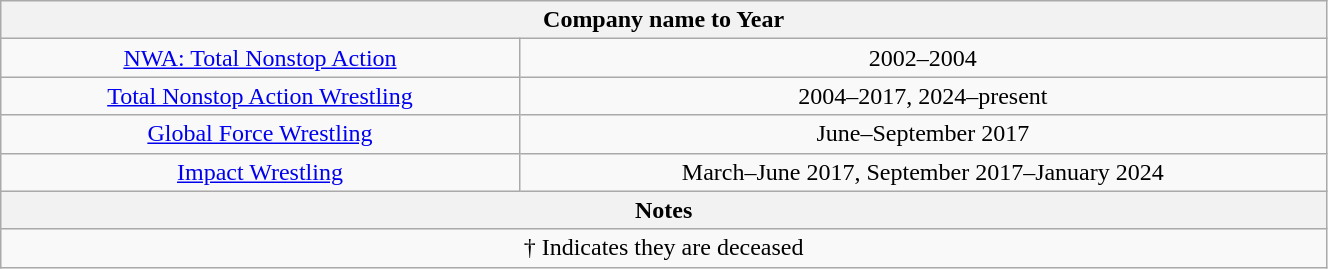<table class="wikitable" width="70%" style="text-align:center;">
<tr>
<th colspan="2">Company name to Year</th>
</tr>
<tr>
<td><a href='#'>NWA: Total Nonstop Action</a></td>
<td>2002–2004</td>
</tr>
<tr>
<td><a href='#'>Total Nonstop Action Wrestling</a></td>
<td>2004–2017, 2024–present</td>
</tr>
<tr>
<td><a href='#'>Global Force Wrestling</a></td>
<td>June–September 2017</td>
</tr>
<tr>
<td><a href='#'>Impact Wrestling</a></td>
<td>March–June 2017, September 2017–January 2024</td>
</tr>
<tr>
<th colspan="2">Notes</th>
</tr>
<tr>
<td colspan="2">† Indicates they are deceased</td>
</tr>
</table>
